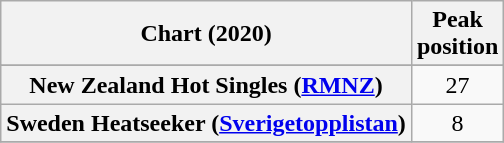<table class="wikitable sortable plainrowheaders" style="text-align:center">
<tr>
<th scope="col">Chart (2020)</th>
<th scope="col">Peak<br>position</th>
</tr>
<tr>
</tr>
<tr>
<th scope="row">New Zealand Hot Singles (<a href='#'>RMNZ</a>)</th>
<td>27</td>
</tr>
<tr>
<th scope="row">Sweden Heatseeker (<a href='#'>Sverigetopplistan</a>)</th>
<td>8</td>
</tr>
<tr>
</tr>
</table>
